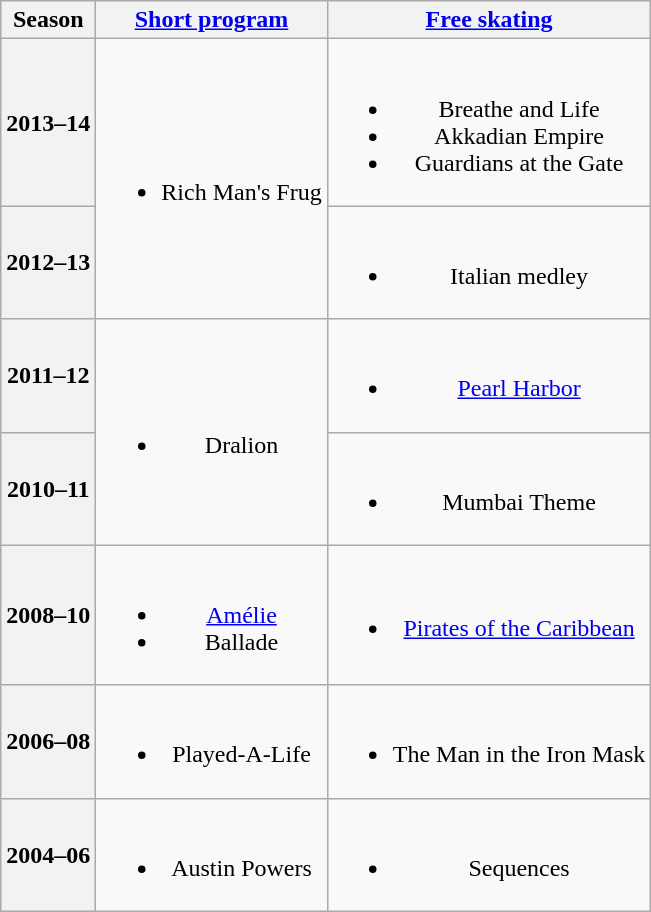<table class="wikitable" style="text-align:center">
<tr>
<th>Season</th>
<th><a href='#'>Short program</a></th>
<th><a href='#'>Free skating</a></th>
</tr>
<tr>
<th>2013–14 <br></th>
<td rowspan="2"><br><ul><li>Rich Man's Frug <br></li></ul></td>
<td><br><ul><li>Breathe and Life <br></li><li>Akkadian Empire <br></li><li>Guardians at the Gate <br></li></ul></td>
</tr>
<tr>
<th>2012–13 <br></th>
<td><br><ul><li>Italian medley</li></ul></td>
</tr>
<tr>
<th>2011–12 <br></th>
<td rowspan="2"><br><ul><li>Dralion <br></li></ul></td>
<td><br><ul><li><a href='#'>Pearl Harbor</a> <br></li></ul></td>
</tr>
<tr>
<th>2010–11 <br></th>
<td><br><ul><li>Mumbai Theme</li></ul></td>
</tr>
<tr>
<th>2008–10 <br></th>
<td><br><ul><li><a href='#'>Amélie</a> <br></li><li>Ballade <br></li></ul></td>
<td><br><ul><li><a href='#'>Pirates of the Caribbean</a> <br></li></ul></td>
</tr>
<tr>
<th>2006–08 <br></th>
<td><br><ul><li>Played-A-Life <br></li></ul></td>
<td><br><ul><li>The Man in the Iron Mask <br></li></ul></td>
</tr>
<tr>
<th>2004–06 <br></th>
<td><br><ul><li>Austin Powers <br></li></ul></td>
<td><br><ul><li>Sequences <br></li></ul></td>
</tr>
</table>
